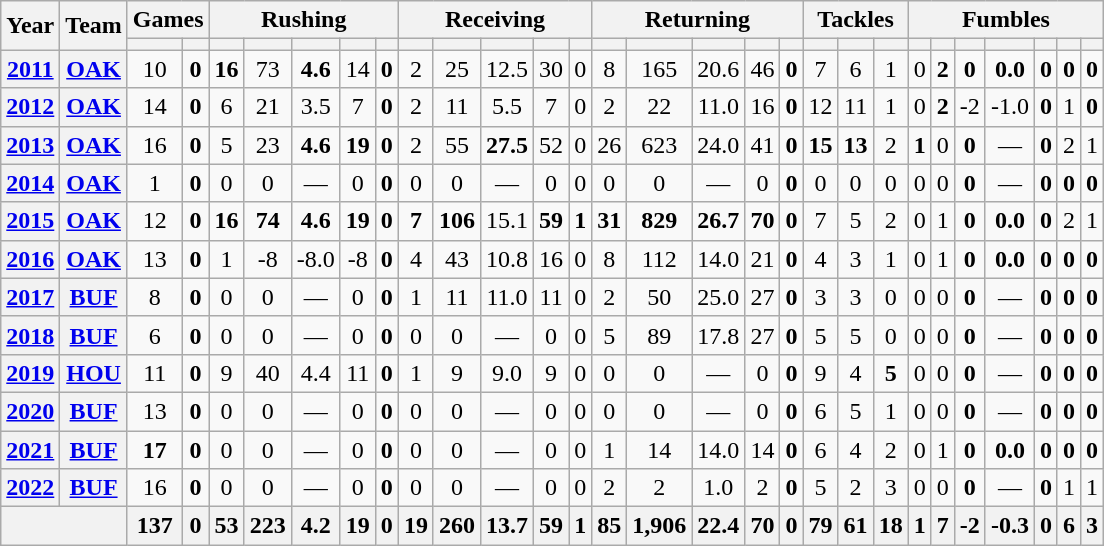<table class="wikitable" style="text-align:center;">
<tr>
<th rowspan="2">Year</th>
<th rowspan="2">Team</th>
<th colspan="2">Games</th>
<th colspan="5">Rushing</th>
<th colspan="5">Receiving</th>
<th colspan="5">Returning</th>
<th colspan="3">Tackles</th>
<th colspan="7">Fumbles</th>
</tr>
<tr>
<th></th>
<th></th>
<th></th>
<th></th>
<th></th>
<th></th>
<th></th>
<th></th>
<th></th>
<th></th>
<th></th>
<th></th>
<th></th>
<th></th>
<th></th>
<th></th>
<th></th>
<th></th>
<th></th>
<th></th>
<th></th>
<th></th>
<th></th>
<th></th>
<th></th>
<th></th>
<th></th>
</tr>
<tr>
<th><a href='#'>2011</a></th>
<th><a href='#'>OAK</a></th>
<td>10</td>
<td><strong>0</strong></td>
<td><strong>16</strong></td>
<td>73</td>
<td><strong>4.6</strong></td>
<td>14</td>
<td><strong>0</strong></td>
<td>2</td>
<td>25</td>
<td>12.5</td>
<td>30</td>
<td>0</td>
<td>8</td>
<td>165</td>
<td>20.6</td>
<td>46</td>
<td><strong>0</strong></td>
<td>7</td>
<td>6</td>
<td>1</td>
<td>0</td>
<td><strong>2</strong></td>
<td><strong>0</strong></td>
<td><strong>0.0</strong></td>
<td><strong>0</strong></td>
<td><strong>0</strong></td>
<td><strong>0</strong></td>
</tr>
<tr>
<th><a href='#'>2012</a></th>
<th><a href='#'>OAK</a></th>
<td>14</td>
<td><strong>0</strong></td>
<td>6</td>
<td>21</td>
<td>3.5</td>
<td>7</td>
<td><strong>0</strong></td>
<td>2</td>
<td>11</td>
<td>5.5</td>
<td>7</td>
<td>0</td>
<td>2</td>
<td>22</td>
<td>11.0</td>
<td>16</td>
<td><strong>0</strong></td>
<td>12</td>
<td>11</td>
<td>1</td>
<td>0</td>
<td><strong>2</strong></td>
<td>-2</td>
<td>-1.0</td>
<td><strong>0</strong></td>
<td>1</td>
<td><strong>0</strong></td>
</tr>
<tr>
<th><a href='#'>2013</a></th>
<th><a href='#'>OAK</a></th>
<td>16</td>
<td><strong>0</strong></td>
<td>5</td>
<td>23</td>
<td><strong>4.6</strong></td>
<td><strong>19</strong></td>
<td><strong>0</strong></td>
<td>2</td>
<td>55</td>
<td><strong>27.5</strong></td>
<td>52</td>
<td>0</td>
<td>26</td>
<td>623</td>
<td>24.0</td>
<td>41</td>
<td><strong>0</strong></td>
<td><strong>15</strong></td>
<td><strong>13</strong></td>
<td>2</td>
<td><strong>1</strong></td>
<td>0</td>
<td><strong>0</strong></td>
<td>—</td>
<td><strong>0</strong></td>
<td>2</td>
<td>1</td>
</tr>
<tr>
<th><a href='#'>2014</a></th>
<th><a href='#'>OAK</a></th>
<td>1</td>
<td><strong>0</strong></td>
<td>0</td>
<td>0</td>
<td>—</td>
<td>0</td>
<td><strong>0</strong></td>
<td>0</td>
<td>0</td>
<td>—</td>
<td>0</td>
<td>0</td>
<td>0</td>
<td>0</td>
<td>—</td>
<td>0</td>
<td><strong>0</strong></td>
<td>0</td>
<td>0</td>
<td>0</td>
<td>0</td>
<td>0</td>
<td><strong>0</strong></td>
<td>—</td>
<td><strong>0</strong></td>
<td><strong>0</strong></td>
<td><strong>0</strong></td>
</tr>
<tr>
<th><a href='#'>2015</a></th>
<th><a href='#'>OAK</a></th>
<td>12</td>
<td><strong>0</strong></td>
<td><strong>16</strong></td>
<td><strong>74</strong></td>
<td><strong>4.6</strong></td>
<td><strong>19</strong></td>
<td><strong>0</strong></td>
<td><strong>7</strong></td>
<td><strong>106</strong></td>
<td>15.1</td>
<td><strong>59</strong></td>
<td><strong>1</strong></td>
<td><strong>31</strong></td>
<td><strong>829</strong></td>
<td><strong>26.7</strong></td>
<td><strong>70</strong></td>
<td><strong>0</strong></td>
<td>7</td>
<td>5</td>
<td>2</td>
<td>0</td>
<td>1</td>
<td><strong>0</strong></td>
<td><strong>0.0</strong></td>
<td><strong>0</strong></td>
<td>2</td>
<td>1</td>
</tr>
<tr>
<th><a href='#'>2016</a></th>
<th><a href='#'>OAK</a></th>
<td>13</td>
<td><strong>0</strong></td>
<td>1</td>
<td>-8</td>
<td>-8.0</td>
<td>-8</td>
<td><strong>0</strong></td>
<td>4</td>
<td>43</td>
<td>10.8</td>
<td>16</td>
<td>0</td>
<td>8</td>
<td>112</td>
<td>14.0</td>
<td>21</td>
<td><strong>0</strong></td>
<td>4</td>
<td>3</td>
<td>1</td>
<td>0</td>
<td>1</td>
<td><strong>0</strong></td>
<td><strong>0.0</strong></td>
<td><strong>0</strong></td>
<td><strong>0</strong></td>
<td><strong>0</strong></td>
</tr>
<tr>
<th><a href='#'>2017</a></th>
<th><a href='#'>BUF</a></th>
<td>8</td>
<td><strong>0</strong></td>
<td>0</td>
<td>0</td>
<td>—</td>
<td>0</td>
<td><strong>0</strong></td>
<td>1</td>
<td>11</td>
<td>11.0</td>
<td>11</td>
<td>0</td>
<td>2</td>
<td>50</td>
<td>25.0</td>
<td>27</td>
<td><strong>0</strong></td>
<td>3</td>
<td>3</td>
<td>0</td>
<td>0</td>
<td>0</td>
<td><strong>0</strong></td>
<td>—</td>
<td><strong>0</strong></td>
<td><strong>0</strong></td>
<td><strong>0</strong></td>
</tr>
<tr>
<th><a href='#'>2018</a></th>
<th><a href='#'>BUF</a></th>
<td>6</td>
<td><strong>0</strong></td>
<td>0</td>
<td>0</td>
<td>—</td>
<td>0</td>
<td><strong>0</strong></td>
<td>0</td>
<td>0</td>
<td>—</td>
<td>0</td>
<td>0</td>
<td>5</td>
<td>89</td>
<td>17.8</td>
<td>27</td>
<td><strong>0</strong></td>
<td>5</td>
<td>5</td>
<td>0</td>
<td>0</td>
<td>0</td>
<td><strong>0</strong></td>
<td>—</td>
<td><strong>0</strong></td>
<td><strong>0</strong></td>
<td><strong>0</strong></td>
</tr>
<tr>
<th><a href='#'>2019</a></th>
<th><a href='#'>HOU</a></th>
<td>11</td>
<td><strong>0</strong></td>
<td>9</td>
<td>40</td>
<td>4.4</td>
<td>11</td>
<td><strong>0</strong></td>
<td>1</td>
<td>9</td>
<td>9.0</td>
<td>9</td>
<td>0</td>
<td>0</td>
<td>0</td>
<td>—</td>
<td>0</td>
<td><strong>0</strong></td>
<td>9</td>
<td>4</td>
<td><strong>5</strong></td>
<td>0</td>
<td>0</td>
<td><strong>0</strong></td>
<td>—</td>
<td><strong>0</strong></td>
<td><strong>0</strong></td>
<td><strong>0</strong></td>
</tr>
<tr>
<th><a href='#'>2020</a></th>
<th><a href='#'>BUF</a></th>
<td>13</td>
<td><strong>0</strong></td>
<td>0</td>
<td>0</td>
<td>—</td>
<td>0</td>
<td><strong>0</strong></td>
<td>0</td>
<td>0</td>
<td>—</td>
<td>0</td>
<td>0</td>
<td>0</td>
<td>0</td>
<td>—</td>
<td>0</td>
<td><strong>0</strong></td>
<td>6</td>
<td>5</td>
<td>1</td>
<td>0</td>
<td>0</td>
<td><strong>0</strong></td>
<td>—</td>
<td><strong>0</strong></td>
<td><strong>0</strong></td>
<td><strong>0</strong></td>
</tr>
<tr>
<th><a href='#'>2021</a></th>
<th><a href='#'>BUF</a></th>
<td><strong>17</strong></td>
<td><strong>0</strong></td>
<td>0</td>
<td>0</td>
<td>—</td>
<td>0</td>
<td><strong>0</strong></td>
<td>0</td>
<td>0</td>
<td>—</td>
<td>0</td>
<td>0</td>
<td>1</td>
<td>14</td>
<td>14.0</td>
<td>14</td>
<td><strong>0</strong></td>
<td>6</td>
<td>4</td>
<td>2</td>
<td>0</td>
<td>1</td>
<td><strong>0</strong></td>
<td><strong>0.0</strong></td>
<td><strong>0</strong></td>
<td><strong>0</strong></td>
<td><strong>0</strong></td>
</tr>
<tr>
<th><a href='#'>2022</a></th>
<th><a href='#'>BUF</a></th>
<td>16</td>
<td><strong>0</strong></td>
<td>0</td>
<td>0</td>
<td>—</td>
<td>0</td>
<td><strong>0</strong></td>
<td>0</td>
<td>0</td>
<td>—</td>
<td>0</td>
<td>0</td>
<td>2</td>
<td>2</td>
<td>1.0</td>
<td>2</td>
<td><strong>0</strong></td>
<td>5</td>
<td>2</td>
<td>3</td>
<td>0</td>
<td>0</td>
<td><strong>0</strong></td>
<td>—</td>
<td><strong>0</strong></td>
<td>1</td>
<td>1</td>
</tr>
<tr>
<th colspan="2"></th>
<th>137</th>
<th>0</th>
<th>53</th>
<th>223</th>
<th>4.2</th>
<th>19</th>
<th>0</th>
<th>19</th>
<th>260</th>
<th>13.7</th>
<th>59</th>
<th>1</th>
<th>85</th>
<th>1,906</th>
<th>22.4</th>
<th>70</th>
<th>0</th>
<th>79</th>
<th>61</th>
<th>18</th>
<th>1</th>
<th>7</th>
<th>-2</th>
<th>-0.3</th>
<th>0</th>
<th>6</th>
<th>3</th>
</tr>
</table>
